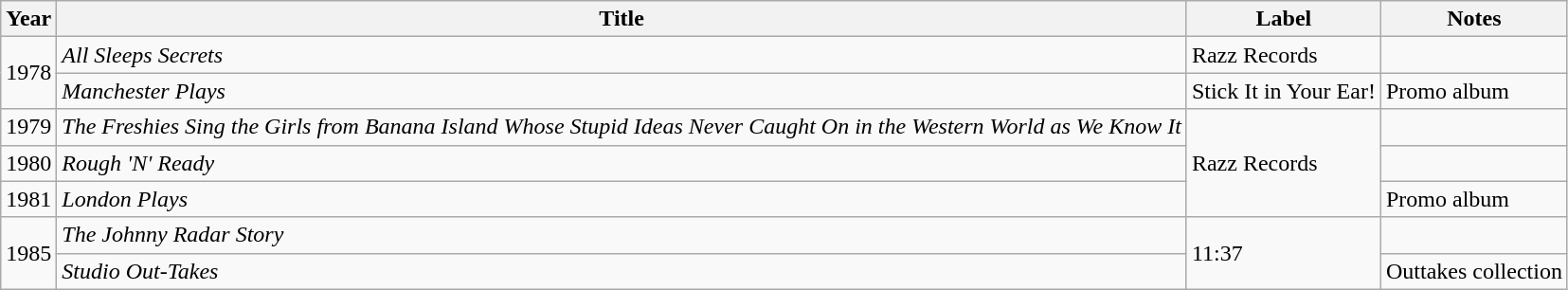<table class="wikitable">
<tr>
<th>Year</th>
<th>Title</th>
<th>Label</th>
<th>Notes</th>
</tr>
<tr>
<td rowspan="2">1978</td>
<td><em>All Sleeps Secrets</em></td>
<td>Razz Records</td>
<td></td>
</tr>
<tr>
<td><em>Manchester Plays</em></td>
<td>Stick It in Your Ear!</td>
<td>Promo album</td>
</tr>
<tr>
<td>1979</td>
<td><em>The Freshies Sing the Girls from Banana Island Whose Stupid Ideas Never Caught On in the Western World as We Know It</em></td>
<td rowspan="3">Razz Records</td>
<td></td>
</tr>
<tr>
<td>1980</td>
<td><em>Rough 'N' Ready</em></td>
<td></td>
</tr>
<tr>
<td>1981</td>
<td><em>London Plays</em></td>
<td>Promo album</td>
</tr>
<tr>
<td rowspan="2">1985</td>
<td><em>The Johnny Radar Story</em></td>
<td rowspan="2">11:37</td>
<td></td>
</tr>
<tr>
<td><em>Studio Out-Takes</em></td>
<td>Outtakes collection</td>
</tr>
</table>
